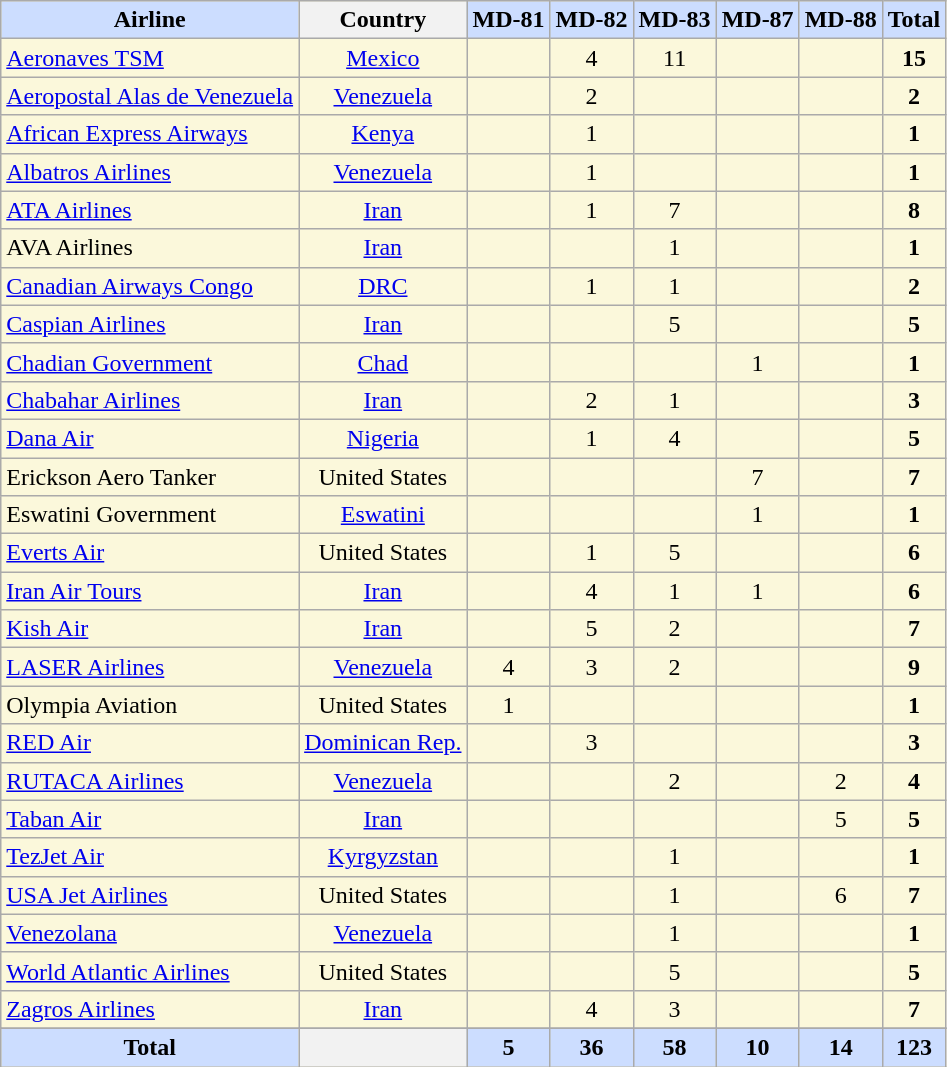<table class="wikitable sortable" style="text-align:center; background-color:#fbf8db">
<tr>
<th style="background-color:#ccddff">Airline</th>
<th>Country</th>
<th style="background-color:#ccddff">MD-81</th>
<th style="background-color:#ccddff">MD-82</th>
<th style="background-color:#ccddff">MD-83</th>
<th style="background-color:#ccddff">MD-87</th>
<th style="background-color:#ccddff">MD-88</th>
<th style="background-color:#ccddff">Total</th>
</tr>
<tr>
<td align="left"><a href='#'>Aeronaves TSM</a></td>
<td><a href='#'>Mexico</a></td>
<td></td>
<td>4</td>
<td>11</td>
<td></td>
<td></td>
<td><strong>15</strong></td>
</tr>
<tr>
<td align="left"><a href='#'>Aeropostal Alas de Venezuela</a></td>
<td><a href='#'>Venezuela</a></td>
<td></td>
<td>2</td>
<td></td>
<td></td>
<td></td>
<td><strong>2</strong></td>
</tr>
<tr>
<td align="left"><a href='#'>African Express Airways</a></td>
<td><a href='#'>Kenya</a></td>
<td></td>
<td>1</td>
<td></td>
<td></td>
<td></td>
<td><strong>1</strong></td>
</tr>
<tr>
<td align="left"><a href='#'>Albatros Airlines</a></td>
<td><a href='#'>Venezuela</a></td>
<td></td>
<td>1</td>
<td></td>
<td></td>
<td></td>
<td><strong>1</strong></td>
</tr>
<tr>
<td align="left"><a href='#'>ATA Airlines</a></td>
<td><a href='#'>Iran</a></td>
<td></td>
<td>1</td>
<td>7</td>
<td></td>
<td></td>
<td><strong>8</strong></td>
</tr>
<tr>
<td align="left">AVA Airlines</td>
<td><a href='#'>Iran</a></td>
<td></td>
<td></td>
<td>1</td>
<td></td>
<td></td>
<td><strong>1</strong></td>
</tr>
<tr>
<td align="left"><a href='#'>Canadian Airways Congo</a></td>
<td><a href='#'>DRC</a></td>
<td></td>
<td>1</td>
<td>1</td>
<td></td>
<td></td>
<td><strong>2</strong></td>
</tr>
<tr>
<td align="left"><a href='#'>Caspian Airlines</a></td>
<td><a href='#'>Iran</a></td>
<td></td>
<td></td>
<td>5</td>
<td></td>
<td></td>
<td><strong>5</strong></td>
</tr>
<tr>
<td align="left"><a href='#'>Chadian Government</a></td>
<td><a href='#'>Chad</a></td>
<td></td>
<td></td>
<td></td>
<td>1</td>
<td></td>
<td><strong>1</strong></td>
</tr>
<tr>
<td align="left"><a href='#'>Chabahar Airlines</a></td>
<td><a href='#'>Iran</a></td>
<td></td>
<td>2</td>
<td>1</td>
<td></td>
<td></td>
<td><strong>3</strong></td>
</tr>
<tr>
<td align="left"><a href='#'>Dana Air</a></td>
<td><a href='#'>Nigeria</a></td>
<td></td>
<td>1</td>
<td>4</td>
<td></td>
<td></td>
<td><strong>5</strong></td>
</tr>
<tr>
<td align="left">Erickson Aero Tanker</td>
<td>United States</td>
<td></td>
<td></td>
<td></td>
<td>7</td>
<td></td>
<td><strong>7</strong></td>
</tr>
<tr>
<td align="left">Eswatini Government</td>
<td><a href='#'>Eswatini</a></td>
<td></td>
<td></td>
<td></td>
<td>1</td>
<td></td>
<td><strong>1</strong></td>
</tr>
<tr>
<td align="left"><a href='#'>Everts Air</a></td>
<td>United States</td>
<td></td>
<td>1</td>
<td>5</td>
<td></td>
<td></td>
<td><strong>6</strong></td>
</tr>
<tr>
<td align="left"><a href='#'>Iran Air Tours</a></td>
<td><a href='#'>Iran</a></td>
<td></td>
<td>4</td>
<td>1</td>
<td>1</td>
<td></td>
<td><strong>6</strong></td>
</tr>
<tr>
<td align="left"><a href='#'>Kish Air</a></td>
<td><a href='#'>Iran</a></td>
<td></td>
<td>5</td>
<td>2</td>
<td></td>
<td></td>
<td><strong>7</strong></td>
</tr>
<tr>
<td align="left"><a href='#'>LASER Airlines</a></td>
<td><a href='#'>Venezuela</a></td>
<td>4</td>
<td>3</td>
<td>2</td>
<td></td>
<td></td>
<td><strong>9</strong></td>
</tr>
<tr>
<td align="left">Olympia Aviation</td>
<td>United States</td>
<td>1</td>
<td></td>
<td></td>
<td></td>
<td></td>
<td><strong>1</strong></td>
</tr>
<tr>
<td align="left"><a href='#'>RED Air</a></td>
<td><a href='#'>Dominican Rep.</a></td>
<td></td>
<td>3</td>
<td></td>
<td></td>
<td></td>
<td><strong>3</strong></td>
</tr>
<tr>
<td align="left"><a href='#'>RUTACA Airlines</a></td>
<td><a href='#'>Venezuela</a></td>
<td></td>
<td></td>
<td>2</td>
<td></td>
<td>2</td>
<td><strong>4</strong></td>
</tr>
<tr>
<td align="left"><a href='#'>Taban Air</a></td>
<td><a href='#'>Iran</a></td>
<td></td>
<td></td>
<td></td>
<td></td>
<td>5</td>
<td><strong>5</strong></td>
</tr>
<tr>
<td align="left"><a href='#'>TezJet Air</a></td>
<td><a href='#'>Kyrgyzstan</a></td>
<td></td>
<td></td>
<td>1</td>
<td></td>
<td></td>
<td><strong>1</strong></td>
</tr>
<tr>
<td align="left"><a href='#'>USA Jet Airlines</a></td>
<td>United States</td>
<td></td>
<td></td>
<td>1</td>
<td></td>
<td>6</td>
<td><strong>7</strong></td>
</tr>
<tr>
<td align="left"><a href='#'>Venezolana</a></td>
<td><a href='#'>Venezuela</a></td>
<td></td>
<td></td>
<td>1</td>
<td></td>
<td></td>
<td><strong>1</strong></td>
</tr>
<tr>
<td align="left"><a href='#'>World Atlantic Airlines</a></td>
<td>United States</td>
<td></td>
<td></td>
<td>5</td>
<td></td>
<td></td>
<td><strong>5</strong></td>
</tr>
<tr>
<td align="left"><a href='#'>Zagros Airlines</a></td>
<td><a href='#'>Iran</a></td>
<td></td>
<td>4</td>
<td>3</td>
<td></td>
<td></td>
<td><strong>7</strong></td>
</tr>
<tr>
</tr>
<tr class="sortbottom">
<th style="background-color:#ccddff">Total</th>
<th></th>
<th style="background-color:#ccddff">5</th>
<th style="background-color:#ccddff">36</th>
<th style="background-color:#ccddff">58</th>
<th style="background-color:#ccddff">10</th>
<th style="background-color:#ccddff">14</th>
<th style="background-color:#ccddff">123</th>
</tr>
</table>
